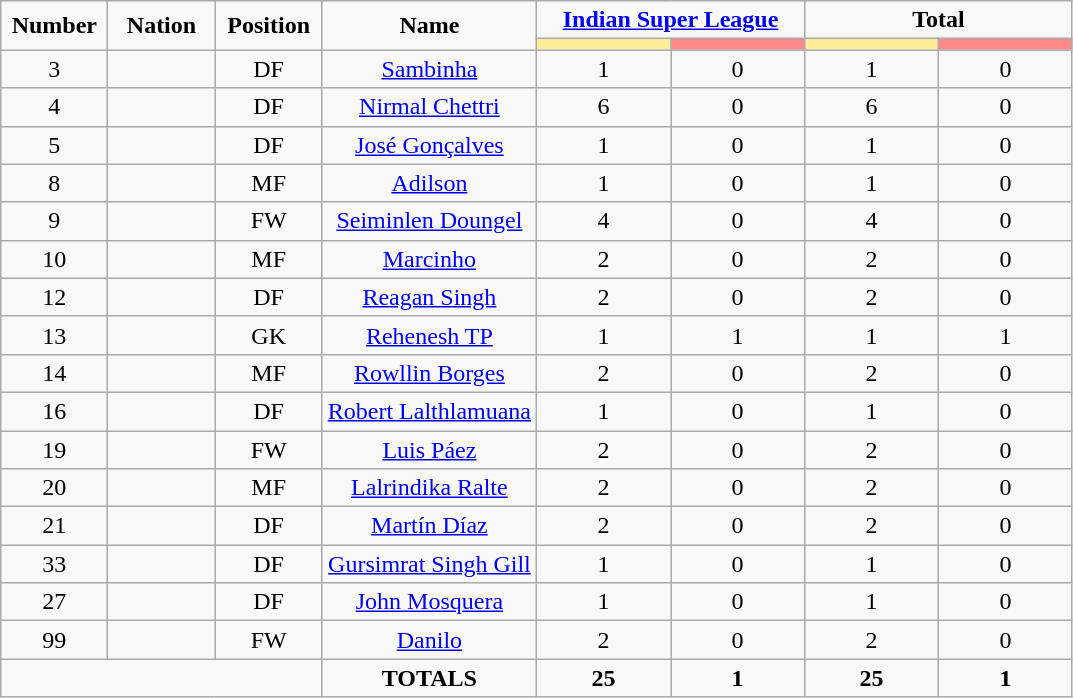<table class="wikitable" style="font-size: 100%; text-align: center;">
<tr>
<td rowspan="2" width="10%" align="center"><strong>Number</strong></td>
<td rowspan="2" width="10%" align="center"><strong>Nation</strong></td>
<td rowspan="2" width="10%" align="center"><strong>Position</strong></td>
<td rowspan="2" width="20%" align="center"><strong>Name</strong></td>
<td colspan="2" align="center"><strong><a href='#'>Indian Super League</a></strong></td>
<td colspan="2" align="center"><strong>Total</strong></td>
</tr>
<tr>
<th width=60 style="background: #FFEE99"></th>
<th width=60 style="background: #FF8888"></th>
<th width=60 style="background: #FFEE99"></th>
<th width=60 style="background: #FF8888"></th>
</tr>
<tr>
<td>3</td>
<td></td>
<td>DF</td>
<td><a href='#'>Sambinha</a></td>
<td>1</td>
<td>0</td>
<td>1</td>
<td>0</td>
</tr>
<tr>
<td>4</td>
<td></td>
<td>DF</td>
<td><a href='#'>Nirmal Chettri</a></td>
<td>6</td>
<td>0</td>
<td>6</td>
<td>0</td>
</tr>
<tr>
<td>5</td>
<td></td>
<td>DF</td>
<td><a href='#'>José Gonçalves</a></td>
<td>1</td>
<td>0</td>
<td>1</td>
<td>0</td>
</tr>
<tr>
<td>8</td>
<td></td>
<td>MF</td>
<td><a href='#'>Adilson</a></td>
<td>1</td>
<td>0</td>
<td>1</td>
<td>0</td>
</tr>
<tr>
<td>9</td>
<td></td>
<td>FW</td>
<td><a href='#'>Seiminlen Doungel</a></td>
<td>4</td>
<td>0</td>
<td>4</td>
<td>0</td>
</tr>
<tr>
<td>10</td>
<td></td>
<td>MF</td>
<td><a href='#'>Marcinho</a></td>
<td>2</td>
<td>0</td>
<td>2</td>
<td>0</td>
</tr>
<tr>
<td>12</td>
<td></td>
<td>DF</td>
<td><a href='#'>Reagan Singh</a></td>
<td>2</td>
<td>0</td>
<td>2</td>
<td>0</td>
</tr>
<tr>
<td>13</td>
<td></td>
<td>GK</td>
<td><a href='#'>Rehenesh TP</a></td>
<td>1</td>
<td>1</td>
<td>1</td>
<td>1</td>
</tr>
<tr>
<td>14</td>
<td></td>
<td>MF</td>
<td><a href='#'>Rowllin Borges</a></td>
<td>2</td>
<td>0</td>
<td>2</td>
<td>0</td>
</tr>
<tr>
<td>16</td>
<td></td>
<td>DF</td>
<td><a href='#'>Robert Lalthlamuana</a></td>
<td>1</td>
<td>0</td>
<td>1</td>
<td>0</td>
</tr>
<tr>
<td>19</td>
<td></td>
<td>FW</td>
<td><a href='#'>Luis Páez</a></td>
<td>2</td>
<td>0</td>
<td>2</td>
<td>0</td>
</tr>
<tr>
<td>20</td>
<td></td>
<td>MF</td>
<td><a href='#'>Lalrindika Ralte</a></td>
<td>2</td>
<td>0</td>
<td>2</td>
<td>0</td>
</tr>
<tr>
<td>21</td>
<td></td>
<td>DF</td>
<td><a href='#'>Martín Díaz</a></td>
<td>2</td>
<td>0</td>
<td>2</td>
<td>0</td>
</tr>
<tr>
<td>33</td>
<td></td>
<td>DF</td>
<td><a href='#'>Gursimrat Singh Gill</a></td>
<td>1</td>
<td>0</td>
<td>1</td>
<td>0</td>
</tr>
<tr>
<td>27</td>
<td></td>
<td>DF</td>
<td><a href='#'>John Mosquera</a></td>
<td>1</td>
<td>0</td>
<td>1</td>
<td>0</td>
</tr>
<tr>
<td>99</td>
<td></td>
<td>FW</td>
<td><a href='#'>Danilo</a></td>
<td>2</td>
<td>0</td>
<td>2</td>
<td>0</td>
</tr>
<tr>
<td colspan="3"></td>
<td><strong>TOTALS</strong></td>
<td><strong>25</strong></td>
<td><strong>1</strong></td>
<td><strong>25</strong></td>
<td><strong>1</strong></td>
</tr>
</table>
